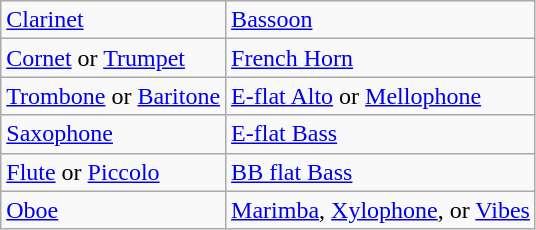<table class="wikitable">
<tr>
<td><a href='#'>Clarinet</a></td>
<td><a href='#'>Bassoon</a></td>
</tr>
<tr>
<td><a href='#'>Cornet</a> or <a href='#'>Trumpet</a></td>
<td><a href='#'>French Horn</a></td>
</tr>
<tr>
<td><a href='#'>Trombone</a> or <a href='#'>Baritone</a></td>
<td><a href='#'>E-flat Alto</a> or <a href='#'>Mellophone</a></td>
</tr>
<tr>
<td><a href='#'>Saxophone</a></td>
<td><a href='#'>E-flat Bass</a></td>
</tr>
<tr>
<td><a href='#'>Flute</a> or <a href='#'>Piccolo</a></td>
<td><a href='#'>BB flat Bass</a></td>
</tr>
<tr>
<td><a href='#'>Oboe</a></td>
<td><a href='#'>Marimba</a>, <a href='#'>Xylophone</a>, or <a href='#'>Vibes</a></td>
</tr>
</table>
